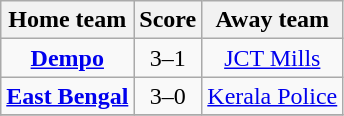<table class="wikitable" style="text-align: center">
<tr>
<th>Home team</th>
<th>Score</th>
<th>Away team</th>
</tr>
<tr>
<td><strong><a href='#'>Dempo</a></strong></td>
<td>3–1</td>
<td><a href='#'>JCT Mills</a></td>
</tr>
<tr>
<td><strong><a href='#'>East Bengal</a></strong></td>
<td>3–0</td>
<td><a href='#'>Kerala Police</a></td>
</tr>
<tr>
</tr>
</table>
